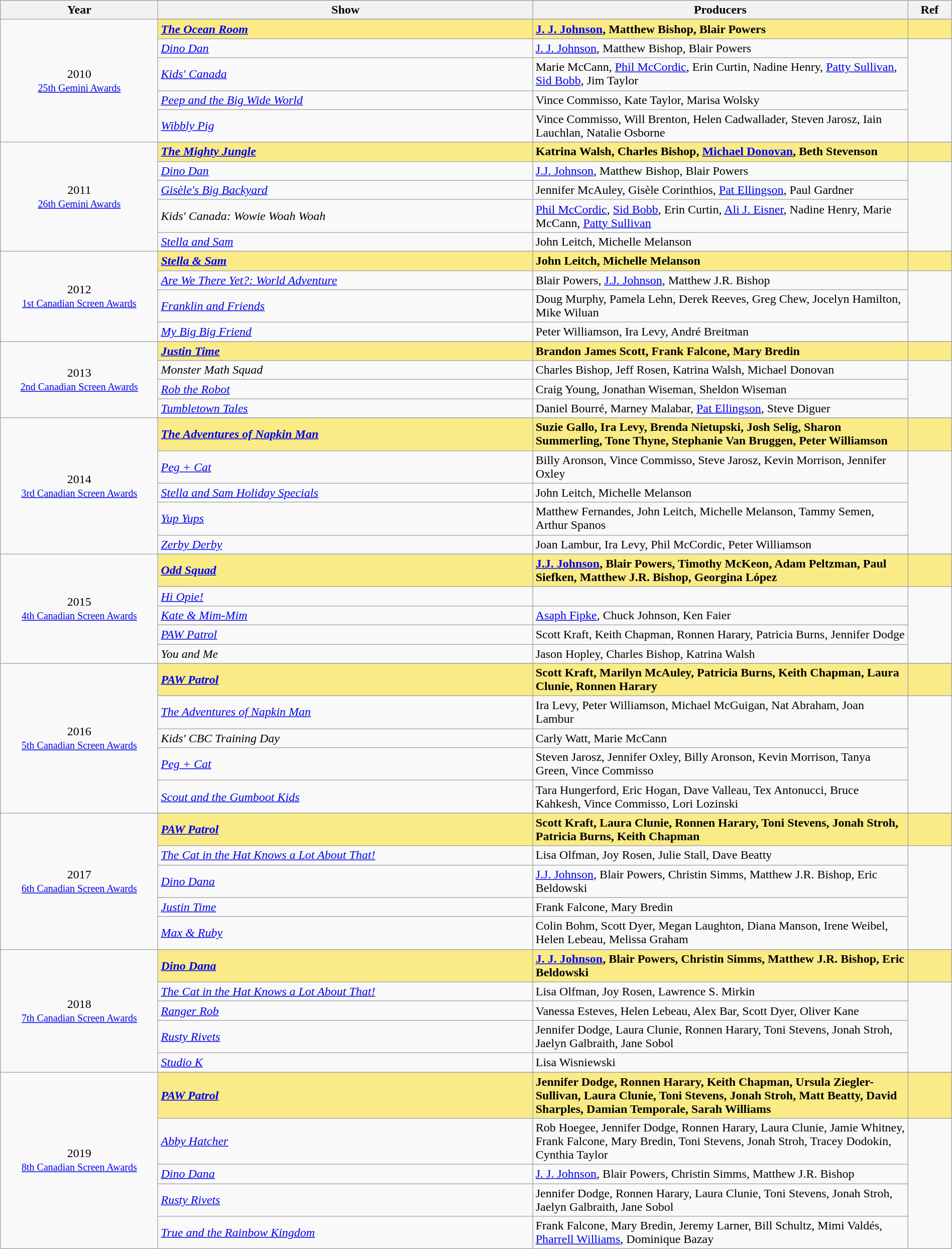<table class="wikitable" style="width:100%;">
<tr style="background:#bebebe;">
<th style="width:8%;">Year</th>
<th style="width:19%;">Show</th>
<th style="width:19%;">Producers</th>
<th style="width:2%;">Ref</th>
</tr>
<tr>
<td rowspan="6" align="center">2010 <br> <small><a href='#'>25th Gemini Awards</a></small></td>
</tr>
<tr style="background:#FAEB86;">
<td><strong><em><a href='#'>The Ocean Room</a></em></strong></td>
<td><strong><a href='#'>J. J. Johnson</a>, Matthew Bishop, Blair Powers </strong></td>
<td></td>
</tr>
<tr>
<td><em><a href='#'>Dino Dan</a></em></td>
<td><a href='#'>J. J. Johnson</a>, Matthew Bishop, Blair Powers</td>
<td rowspan=4></td>
</tr>
<tr>
<td><em><a href='#'>Kids' Canada</a></em></td>
<td>Marie McCann, <a href='#'>Phil McCordic</a>, Erin Curtin, Nadine Henry, <a href='#'>Patty Sullivan</a>, <a href='#'>Sid Bobb</a>, Jim Taylor</td>
</tr>
<tr>
<td><em><a href='#'>Peep and the Big Wide World</a></em></td>
<td>Vince Commisso, Kate Taylor, Marisa Wolsky</td>
</tr>
<tr>
<td><em><a href='#'>Wibbly Pig</a></em></td>
<td>Vince Commisso, Will Brenton, Helen Cadwallader, Steven Jarosz, Iain Lauchlan, Natalie Osborne</td>
</tr>
<tr>
<td rowspan="6" align="center">2011 <br> <small><a href='#'>26th Gemini Awards</a></small></td>
</tr>
<tr style="background:#FAEB86;">
<td><strong><em><a href='#'>The Mighty Jungle</a></em></strong></td>
<td><strong>Katrina Walsh, Charles Bishop, <a href='#'>Michael Donovan</a>, Beth Stevenson</strong></td>
<td></td>
</tr>
<tr>
<td><em><a href='#'>Dino Dan</a></em></td>
<td><a href='#'>J.J. Johnson</a>, Matthew Bishop, Blair Powers</td>
<td rowspan=4></td>
</tr>
<tr>
<td><em><a href='#'>Gisèle's Big Backyard</a></em></td>
<td>Jennifer McAuley, Gisèle Corinthios, <a href='#'>Pat Ellingson</a>, Paul Gardner</td>
</tr>
<tr>
<td><em>Kids' Canada: Wowie Woah Woah</em></td>
<td><a href='#'>Phil McCordic</a>, <a href='#'>Sid Bobb</a>, Erin Curtin, <a href='#'>Ali J. Eisner</a>, Nadine Henry, Marie McCann, <a href='#'>Patty Sullivan</a></td>
</tr>
<tr>
<td><em><a href='#'>Stella and Sam</a></em></td>
<td>John Leitch, Michelle Melanson</td>
</tr>
<tr>
<td rowspan="5" align="center">2012 <br> <small><a href='#'>1st Canadian Screen Awards</a></small></td>
</tr>
<tr style="background:#FAEB86;">
<td><strong><em><a href='#'>Stella & Sam</a></em></strong></td>
<td><strong>John Leitch, Michelle Melanson</strong></td>
<td></td>
</tr>
<tr>
<td><em><a href='#'>Are We There Yet?: World Adventure</a></em></td>
<td>Blair Powers, <a href='#'>J.J. Johnson</a>, Matthew J.R. Bishop</td>
<td rowspan=3></td>
</tr>
<tr>
<td><em><a href='#'>Franklin and Friends</a></em></td>
<td>Doug Murphy, Pamela Lehn, Derek Reeves, Greg Chew, Jocelyn Hamilton, Mike Wiluan</td>
</tr>
<tr>
<td><em><a href='#'>My Big Big Friend</a></em></td>
<td>Peter Williamson, Ira Levy, André Breitman</td>
</tr>
<tr>
<td rowspan="5" align="center">2013 <br> <small><a href='#'>2nd Canadian Screen Awards</a></small></td>
</tr>
<tr style="background:#FAEB86;">
<td><strong><em><a href='#'>Justin Time</a></em></strong></td>
<td><strong>Brandon James Scott, Frank Falcone, Mary Bredin</strong></td>
<td></td>
</tr>
<tr>
<td><em>Monster Math Squad</em></td>
<td>Charles Bishop, Jeff Rosen, Katrina Walsh, Michael Donovan</td>
<td rowspan=3></td>
</tr>
<tr>
<td><em><a href='#'>Rob the Robot</a></em></td>
<td>Craig Young, Jonathan Wiseman, Sheldon Wiseman</td>
</tr>
<tr>
<td><em><a href='#'>Tumbletown Tales</a></em></td>
<td>Daniel Bourré, Marney Malabar, <a href='#'>Pat Ellingson</a>, Steve Diguer</td>
</tr>
<tr>
<td rowspan="6" align="center">2014 <br> <small><a href='#'>3rd Canadian Screen Awards</a></small></td>
</tr>
<tr style="background:#FAEB86;">
<td><strong><em><a href='#'>The Adventures of Napkin Man</a></em></strong></td>
<td><strong>Suzie Gallo, Ira Levy, Brenda Nietupski, Josh Selig, Sharon Summerling, Tone Thyne, Stephanie Van Bruggen, Peter Williamson</strong></td>
<td></td>
</tr>
<tr>
<td><em><a href='#'>Peg + Cat</a></em></td>
<td>Billy Aronson, Vince Commisso, Steve Jarosz, Kevin Morrison, Jennifer Oxley</td>
<td rowspan=4></td>
</tr>
<tr>
<td><em><a href='#'>Stella and Sam Holiday Specials</a></em></td>
<td>John Leitch, Michelle Melanson</td>
</tr>
<tr>
<td><em><a href='#'>Yup Yups</a></em></td>
<td>Matthew Fernandes, John Leitch, Michelle Melanson, Tammy Semen, Arthur Spanos</td>
</tr>
<tr>
<td><em><a href='#'>Zerby Derby</a></em></td>
<td>Joan Lambur, Ira Levy, Phil McCordic, Peter Williamson</td>
</tr>
<tr>
<td rowspan="6" align="center">2015 <br> <small><a href='#'>4th Canadian Screen Awards</a></small></td>
</tr>
<tr style="background:#FAEB86;">
<td><strong><em><a href='#'>Odd Squad</a></em></strong></td>
<td><strong><a href='#'>J.J. Johnson</a>, Blair Powers, Timothy McKeon, Adam Peltzman, Paul Siefken, Matthew J.R. Bishop, Georgina López</strong></td>
<td></td>
</tr>
<tr>
<td><em><a href='#'>Hi Opie!</a></em></td>
<td></td>
<td rowspan=4></td>
</tr>
<tr>
<td><em><a href='#'>Kate & Mim-Mim</a></em></td>
<td><a href='#'>Asaph Fipke</a>, Chuck Johnson, Ken Faier</td>
</tr>
<tr>
<td><em><a href='#'>PAW Patrol</a></em></td>
<td>Scott Kraft, Keith Chapman, Ronnen Harary, Patricia Burns, Jennifer Dodge</td>
</tr>
<tr>
<td><em>You and Me</em></td>
<td>Jason Hopley, Charles Bishop, Katrina Walsh</td>
</tr>
<tr>
<td rowspan="6" align="center">2016 <br> <small><a href='#'>5th Canadian Screen Awards</a></small></td>
</tr>
<tr style="background:#FAEB86;">
<td><strong><em><a href='#'>PAW Patrol</a></em></strong></td>
<td><strong>Scott Kraft, Marilyn McAuley, Patricia Burns, Keith Chapman, Laura Clunie, Ronnen Harary</strong></td>
<td></td>
</tr>
<tr>
<td><em><a href='#'>The Adventures of Napkin Man</a></em></td>
<td>Ira Levy, Peter Williamson, Michael McGuigan, Nat Abraham, Joan Lambur</td>
<td rowspan=4></td>
</tr>
<tr>
<td><em>Kids' CBC Training Day</em></td>
<td>Carly Watt, Marie McCann</td>
</tr>
<tr>
<td><em><a href='#'>Peg + Cat</a></em></td>
<td>Steven Jarosz, Jennifer Oxley, Billy Aronson, Kevin Morrison, Tanya Green, Vince Commisso</td>
</tr>
<tr>
<td><em><a href='#'>Scout and the Gumboot Kids</a></em></td>
<td>Tara Hungerford, Eric Hogan, Dave Valleau, Tex Antonucci, Bruce Kahkesh, Vince Commisso, Lori Lozinski</td>
</tr>
<tr>
<td rowspan="6" align="center">2017 <br> <small><a href='#'>6th Canadian Screen Awards</a></small></td>
</tr>
<tr style="background:#FAEB86;">
<td><strong><em><a href='#'>PAW Patrol</a></em></strong></td>
<td><strong>Scott Kraft, Laura Clunie, Ronnen Harary, Toni Stevens, Jonah Stroh, Patricia Burns, Keith Chapman</strong></td>
<td></td>
</tr>
<tr>
<td><em><a href='#'>The Cat in the Hat Knows a Lot About That!</a></em></td>
<td>Lisa Olfman, Joy Rosen, Julie Stall, Dave Beatty</td>
<td rowspan=4></td>
</tr>
<tr>
<td><em><a href='#'>Dino Dana</a></em></td>
<td><a href='#'>J.J. Johnson</a>, Blair Powers, Christin Simms, Matthew J.R. Bishop, Eric Beldowski</td>
</tr>
<tr>
<td><em><a href='#'>Justin Time</a></em></td>
<td>Frank Falcone, Mary Bredin</td>
</tr>
<tr>
<td><em><a href='#'>Max & Ruby</a></em></td>
<td>Colin Bohm, Scott Dyer, Megan Laughton, Diana Manson, Irene Weibel, Helen Lebeau, Melissa Graham</td>
</tr>
<tr>
<td rowspan="6" align="center">2018 <br> <small><a href='#'>7th Canadian Screen Awards</a></small></td>
</tr>
<tr style="background:#FAEB86;">
<td><strong><em><a href='#'>Dino Dana</a></em></strong></td>
<td><strong><a href='#'>J. J. Johnson</a>, Blair Powers, Christin Simms, Matthew J.R. Bishop, Eric Beldowski</strong></td>
<td></td>
</tr>
<tr>
<td><em><a href='#'>The Cat in the Hat Knows a Lot About That!</a></em></td>
<td>Lisa Olfman, Joy Rosen, Lawrence S. Mirkin</td>
<td rowspan=4></td>
</tr>
<tr>
<td><em><a href='#'>Ranger Rob</a></em></td>
<td>Vanessa Esteves, Helen Lebeau, Alex Bar, Scott Dyer, Oliver Kane</td>
</tr>
<tr>
<td><em><a href='#'>Rusty Rivets</a></em></td>
<td>Jennifer Dodge, Laura Clunie, Ronnen Harary, Toni Stevens, Jonah Stroh, Jaelyn Galbraith, Jane Sobol</td>
</tr>
<tr>
<td><em><a href='#'>Studio K</a></em></td>
<td>Lisa Wisniewski</td>
</tr>
<tr>
<td rowspan="6" align="center">2019 <br> <small><a href='#'>8th Canadian Screen Awards</a></small></td>
</tr>
<tr style="background:#FAEB86;">
<td><strong><em><a href='#'>PAW Patrol</a></em></strong></td>
<td><strong>Jennifer Dodge, Ronnen Harary, Keith Chapman, Ursula Ziegler-Sullivan, Laura Clunie, Toni Stevens, Jonah Stroh, Matt Beatty, David Sharples, Damian Temporale, Sarah Williams</strong></td>
<td></td>
</tr>
<tr>
<td><em><a href='#'>Abby Hatcher</a></em></td>
<td>Rob Hoegee, Jennifer Dodge, Ronnen Harary, Laura Clunie, Jamie Whitney, Frank Falcone, Mary Bredin, Toni Stevens, Jonah Stroh, Tracey Dodokin, Cynthia Taylor</td>
<td rowspan=4></td>
</tr>
<tr>
<td><em><a href='#'>Dino Dana</a></em></td>
<td><a href='#'>J. J. Johnson</a>, Blair Powers, Christin Simms, Matthew J.R. Bishop</td>
</tr>
<tr>
<td><em><a href='#'>Rusty Rivets</a></em></td>
<td>Jennifer Dodge, Ronnen Harary, Laura Clunie, Toni Stevens, Jonah Stroh, Jaelyn Galbraith, Jane Sobol</td>
</tr>
<tr>
<td><em><a href='#'>True and the Rainbow Kingdom</a></em></td>
<td>Frank Falcone, Mary Bredin, Jeremy Larner, Bill Schultz, Mimi Valdés, <a href='#'>Pharrell Williams</a>, Dominique Bazay</td>
</tr>
</table>
